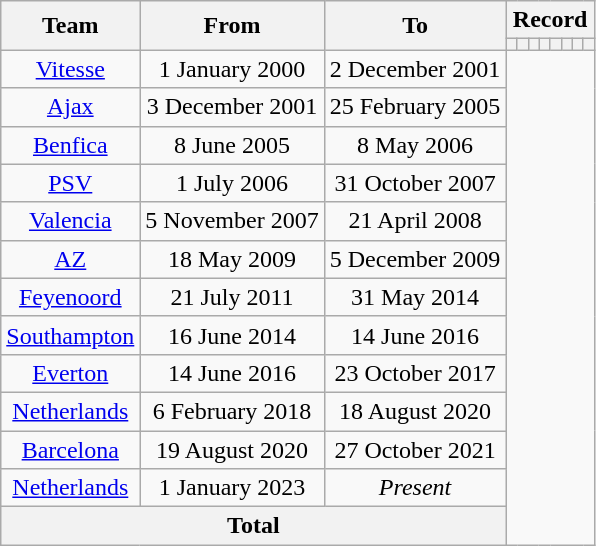<table class="wikitable" style="text-align: center">
<tr>
<th rowspan="2">Team</th>
<th rowspan="2">From</th>
<th rowspan="2">To</th>
<th colspan="8">Record</th>
</tr>
<tr>
<th></th>
<th></th>
<th></th>
<th></th>
<th></th>
<th></th>
<th></th>
<th></th>
</tr>
<tr>
<td><a href='#'>Vitesse</a></td>
<td>1 January 2000</td>
<td>2 December 2001<br></td>
</tr>
<tr>
<td><a href='#'>Ajax</a></td>
<td>3 December 2001</td>
<td>25 February 2005<br></td>
</tr>
<tr>
<td><a href='#'>Benfica</a></td>
<td>8 June 2005</td>
<td>8 May 2006<br></td>
</tr>
<tr>
<td><a href='#'>PSV</a></td>
<td>1 July 2006</td>
<td>31 October 2007<br></td>
</tr>
<tr>
<td><a href='#'>Valencia</a></td>
<td>5 November 2007</td>
<td>21 April 2008<br></td>
</tr>
<tr>
<td><a href='#'>AZ</a></td>
<td>18 May 2009</td>
<td>5 December 2009<br></td>
</tr>
<tr>
<td><a href='#'>Feyenoord</a></td>
<td>21 July 2011</td>
<td>31 May 2014<br></td>
</tr>
<tr>
<td><a href='#'>Southampton</a></td>
<td>16 June 2014</td>
<td>14 June 2016<br></td>
</tr>
<tr>
<td><a href='#'>Everton</a></td>
<td>14 June 2016</td>
<td>23 October 2017<br></td>
</tr>
<tr>
<td><a href='#'>Netherlands</a></td>
<td>6 February 2018</td>
<td>18 August 2020<br></td>
</tr>
<tr>
<td><a href='#'>Barcelona</a></td>
<td>19 August 2020</td>
<td>27 October 2021<br></td>
</tr>
<tr>
<td><a href='#'>Netherlands</a></td>
<td>1 January 2023</td>
<td><em>Present</em><br></td>
</tr>
<tr>
<th colspan="3">Total<br></th>
</tr>
</table>
